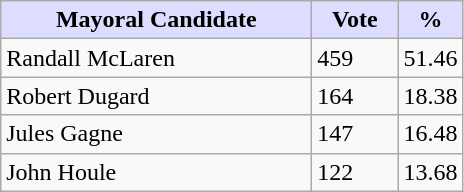<table class="wikitable">
<tr>
<th style="background:#ddf; width:200px;">Mayoral Candidate</th>
<th style="background:#ddf; width:50px;">Vote</th>
<th style="background:#ddf; width:30px;">%</th>
</tr>
<tr>
<td>Randall McLaren</td>
<td>459</td>
<td>51.46</td>
</tr>
<tr>
<td>Robert Dugard</td>
<td>164</td>
<td>18.38</td>
</tr>
<tr>
<td>Jules Gagne</td>
<td>147</td>
<td>16.48</td>
</tr>
<tr>
<td>John Houle</td>
<td>122</td>
<td>13.68</td>
</tr>
</table>
